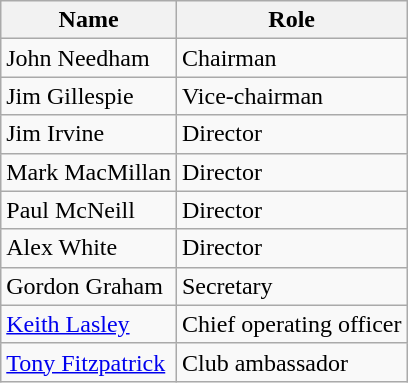<table class="wikitable">
<tr>
<th>Name</th>
<th>Role</th>
</tr>
<tr>
<td>John Needham</td>
<td>Chairman</td>
</tr>
<tr>
<td>Jim Gillespie</td>
<td>Vice-chairman</td>
</tr>
<tr>
<td>Jim Irvine</td>
<td>Director</td>
</tr>
<tr>
<td>Mark MacMillan</td>
<td>Director</td>
</tr>
<tr>
<td>Paul McNeill</td>
<td>Director</td>
</tr>
<tr>
<td>Alex White</td>
<td>Director</td>
</tr>
<tr>
<td>Gordon Graham</td>
<td>Secretary</td>
</tr>
<tr>
<td><a href='#'>Keith Lasley</a></td>
<td>Chief operating officer</td>
</tr>
<tr>
<td><a href='#'>Tony Fitzpatrick</a></td>
<td>Club ambassador</td>
</tr>
</table>
